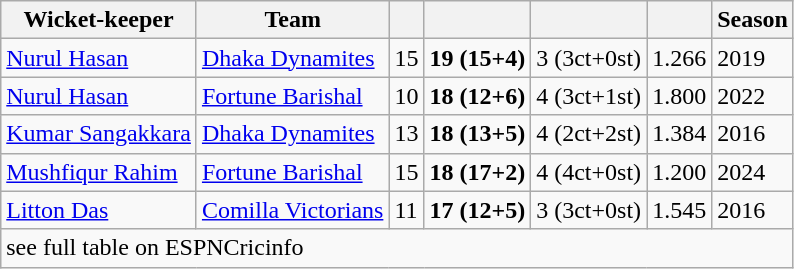<table class="wikitable">
<tr>
<th>Wicket-keeper</th>
<th>Team</th>
<th></th>
<th></th>
<th></th>
<th></th>
<th>Season</th>
</tr>
<tr>
<td><a href='#'>Nurul Hasan</a></td>
<td><a href='#'>Dhaka Dynamites</a></td>
<td>15</td>
<td><strong>19 (15+4)</strong></td>
<td>3 (3ct+0st)</td>
<td>1.266</td>
<td>2019</td>
</tr>
<tr>
<td><a href='#'>Nurul Hasan</a></td>
<td><a href='#'>Fortune Barishal</a></td>
<td>10</td>
<td><strong>18 (12+6)</strong></td>
<td>4 (3ct+1st)</td>
<td>1.800</td>
<td>2022</td>
</tr>
<tr>
<td><a href='#'>Kumar Sangakkara</a></td>
<td><a href='#'>Dhaka Dynamites</a></td>
<td>13</td>
<td><strong>18 (13+5)</strong></td>
<td>4 (2ct+2st)</td>
<td>1.384</td>
<td>2016</td>
</tr>
<tr>
<td><a href='#'>Mushfiqur Rahim</a></td>
<td><a href='#'>Fortune Barishal</a></td>
<td>15</td>
<td><strong>18 (17+2)</strong></td>
<td>4 (4ct+0st)</td>
<td>1.200</td>
<td>2024</td>
</tr>
<tr>
<td><a href='#'>Litton Das</a></td>
<td><a href='#'>Comilla Victorians</a></td>
<td>11</td>
<td><strong>17 (12+5)</strong></td>
<td>3 (3ct+0st)</td>
<td>1.545</td>
<td>2016</td>
</tr>
<tr>
<td colspan=10>see full table on ESPNCricinfo</td>
</tr>
</table>
